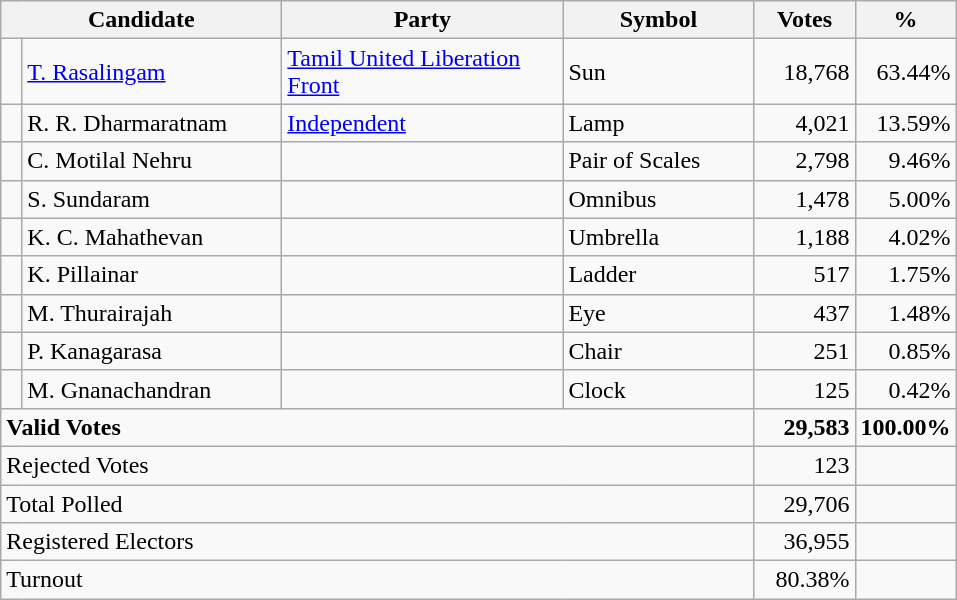<table class="wikitable" border="1" style="text-align:right;">
<tr>
<th align=left colspan=2 width="180">Candidate</th>
<th align=left width="180">Party</th>
<th align=left width="120">Symbol</th>
<th align=left width="60">Votes</th>
<th align=left width="60">%</th>
</tr>
<tr>
<td bgcolor=> </td>
<td align=left><a href='#'>T. Rasalingam</a></td>
<td align=left><a href='#'>Tamil United Liberation Front</a></td>
<td align=left>Sun</td>
<td>18,768</td>
<td>63.44%</td>
</tr>
<tr>
<td></td>
<td align=left>R. R. Dharmaratnam</td>
<td align=left><a href='#'>Independent</a></td>
<td align=left>Lamp</td>
<td>4,021</td>
<td>13.59%</td>
</tr>
<tr>
<td></td>
<td align=left>C. Motilal Nehru</td>
<td></td>
<td align=left>Pair of Scales</td>
<td>2,798</td>
<td>9.46%</td>
</tr>
<tr>
<td></td>
<td align=left>S. Sundaram</td>
<td></td>
<td align=left>Omnibus</td>
<td>1,478</td>
<td>5.00%</td>
</tr>
<tr>
<td></td>
<td align=left>K. C. Mahathevan</td>
<td></td>
<td align=left>Umbrella</td>
<td>1,188</td>
<td>4.02%</td>
</tr>
<tr>
<td></td>
<td align=left>K. Pillainar</td>
<td></td>
<td align=left>Ladder</td>
<td>517</td>
<td>1.75%</td>
</tr>
<tr>
<td></td>
<td align=left>M. Thurairajah</td>
<td></td>
<td align=left>Eye</td>
<td>437</td>
<td>1.48%</td>
</tr>
<tr>
<td></td>
<td align=left>P. Kanagarasa</td>
<td></td>
<td align=left>Chair</td>
<td>251</td>
<td>0.85%</td>
</tr>
<tr>
<td></td>
<td align=left>M. Gnanachandran</td>
<td></td>
<td align=left>Clock</td>
<td>125</td>
<td>0.42%</td>
</tr>
<tr>
<td align=left colspan=4><strong>Valid Votes</strong></td>
<td><strong>29,583</strong></td>
<td><strong>100.00%</strong></td>
</tr>
<tr>
<td align=left colspan=4>Rejected Votes</td>
<td>123</td>
<td></td>
</tr>
<tr>
<td align=left colspan=4>Total Polled</td>
<td>29,706</td>
<td></td>
</tr>
<tr>
<td align=left colspan=4>Registered Electors</td>
<td>36,955</td>
<td></td>
</tr>
<tr>
<td align=left colspan=4>Turnout</td>
<td>80.38%</td>
</tr>
</table>
